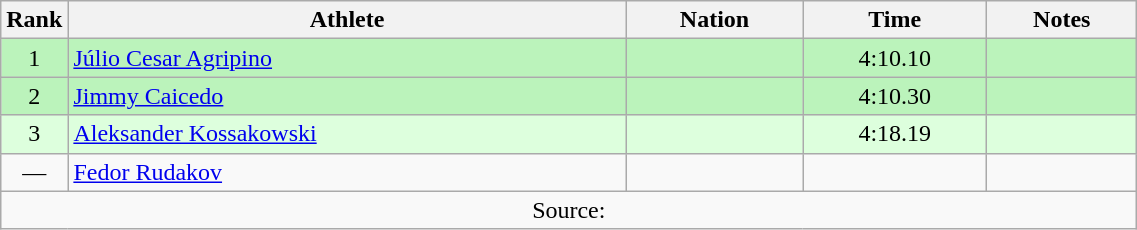<table class="wikitable sortable" style="text-align:center;width: 60%;">
<tr>
<th scope="col" style="width: 10px;">Rank</th>
<th scope="col">Athlete</th>
<th scope="col">Nation</th>
<th scope="col">Time</th>
<th scope="col">Notes</th>
</tr>
<tr bgcolor=bbf3bb>
<td>1</td>
<td align=left><a href='#'>Júlio Cesar Agripino</a><br></td>
<td align=left></td>
<td>4:10.10</td>
<td></td>
</tr>
<tr bgcolor=bbf3bb>
<td>2</td>
<td align=left><a href='#'>Jimmy Caicedo</a><br></td>
<td align=left></td>
<td>4:10.30</td>
<td></td>
</tr>
<tr bgcolor=ddffdd>
<td>3</td>
<td align=left><a href='#'>Aleksander Kossakowski</a><br></td>
<td align=left></td>
<td>4:18.19</td>
<td></td>
</tr>
<tr>
<td>—</td>
<td align=left><a href='#'>Fedor Rudakov</a><br></td>
<td align=left></td>
<td></td>
<td></td>
</tr>
<tr class="sortbottom">
<td colspan="5">Source:</td>
</tr>
</table>
